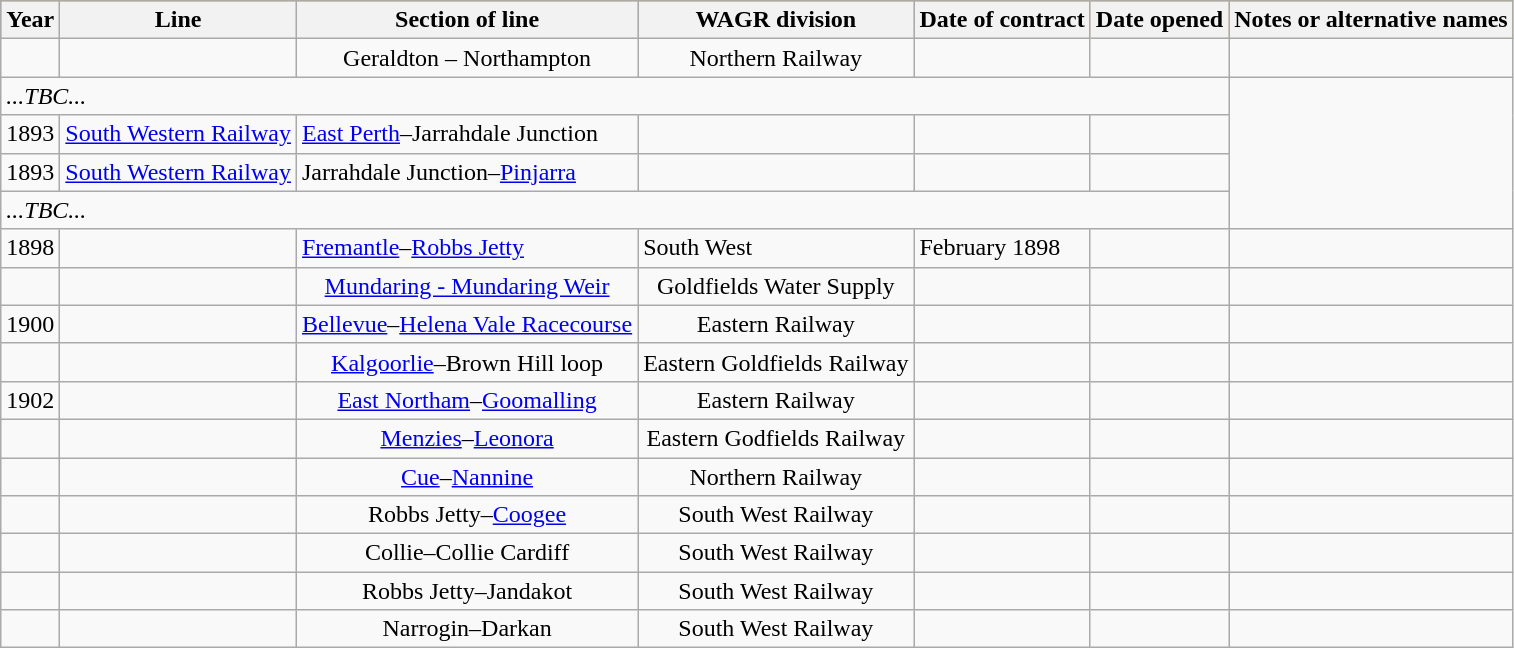<table class="sortable wikitable">
<tr align="center" bgcolor="#DAA520">
<th>Year</th>
<th>Line</th>
<th>Section of line</th>
<th>WAGR division</th>
<th>Date of contract</th>
<th>Date opened</th>
<th>Notes or alternative names</th>
</tr>
<tr align="center">
<td></td>
<td></td>
<td>Geraldton – Northampton</td>
<td>Northern Railway</td>
<td></td>
<td></td>
<td></td>
</tr>
<tr>
<td colspan=6><em>...TBC...</em></td>
</tr>
<tr>
<td>1893</td>
<td><a href='#'>South Western Railway</a></td>
<td><a href='#'>East Perth</a>–Jarrahdale Junction</td>
<td></td>
<td></td>
<td></td>
</tr>
<tr>
<td>1893</td>
<td><a href='#'>South Western Railway</a></td>
<td>Jarrahdale Junction–<a href='#'>Pinjarra</a></td>
<td></td>
<td></td>
<td></td>
</tr>
<tr>
<td colspan=6><em>...TBC...</em></td>
</tr>
<tr>
<td>1898</td>
<td></td>
<td><a href='#'>Fremantle</a>–<a href='#'>Robbs Jetty</a></td>
<td>South West</td>
<td>February 1898</td>
<td></td>
<td></td>
</tr>
<tr align="center">
<td></td>
<td></td>
<td><a href='#'>Mundaring - Mundaring Weir</a></td>
<td>Goldfields Water Supply</td>
<td></td>
<td></td>
</tr>
<tr align="center">
<td>1900</td>
<td></td>
<td><a href='#'>Bellevue</a>–<a href='#'>Helena Vale Racecourse</a></td>
<td>Eastern Railway</td>
<td></td>
<td></td>
<td></td>
</tr>
<tr align="center">
<td></td>
<td></td>
<td><a href='#'>Kalgoorlie</a>–Brown Hill loop</td>
<td>Eastern Goldfields Railway</td>
<td></td>
<td></td>
<td></td>
</tr>
<tr align="center">
<td>1902</td>
<td></td>
<td><a href='#'>East Northam</a>–<a href='#'>Goomalling</a></td>
<td>Eastern Railway</td>
<td></td>
<td></td>
<td></td>
</tr>
<tr align="center">
<td></td>
<td></td>
<td><a href='#'>Menzies</a>–<a href='#'>Leonora</a></td>
<td>Eastern Godfields Railway</td>
<td></td>
<td></td>
<td></td>
</tr>
<tr align="center">
<td></td>
<td></td>
<td><a href='#'>Cue</a>–<a href='#'>Nannine</a></td>
<td>Northern Railway</td>
<td></td>
<td></td>
<td></td>
</tr>
<tr align="center">
<td></td>
<td></td>
<td>Robbs Jetty–<a href='#'>Coogee</a></td>
<td>South West Railway</td>
<td></td>
<td></td>
<td></td>
</tr>
<tr align="center">
<td></td>
<td></td>
<td>Collie–Collie Cardiff</td>
<td>South West Railway</td>
<td></td>
<td></td>
<td></td>
</tr>
<tr align="center">
<td></td>
<td></td>
<td>Robbs Jetty–Jandakot</td>
<td>South West Railway</td>
<td></td>
<td></td>
<td></td>
</tr>
<tr align="center">
<td></td>
<td></td>
<td>Narrogin–Darkan</td>
<td>South West Railway</td>
<td></td>
<td></td>
<td></td>
</tr>
</table>
